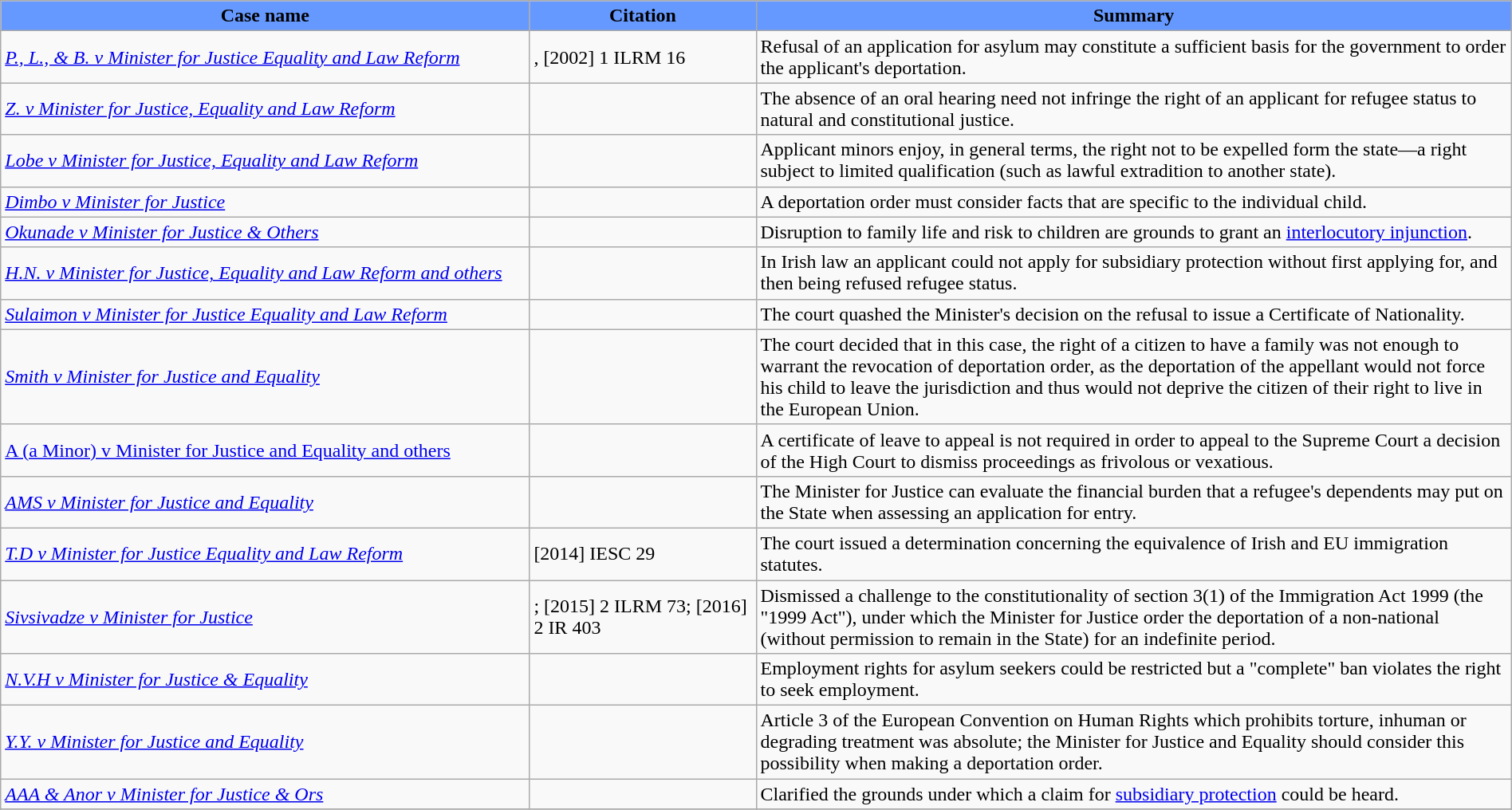<table class="wikitable" style="margin:auto;width:100%">
<tr>
<th style="background:#6699FF">Case name</th>
<th style="background:#6699FF;width:15%">Citation</th>
<th style="background:#6699FF;width:50%">Summary</th>
</tr>
<tr>
<td><em><a href='#'>P., L., & B. v Minister for Justice Equality and Law Reform</a></em></td>
<td>, [2002] 1 ILRM 16</td>
<td>Refusal of an application for asylum may constitute a sufficient basis for the government to order the applicant's deportation.</td>
</tr>
<tr>
<td><em><a href='#'>Z. v Minister for Justice, Equality and Law Reform</a></em></td>
<td></td>
<td>The absence of an oral hearing need not infringe the right of an applicant for refugee status to natural and constitutional justice.</td>
</tr>
<tr>
<td><em><a href='#'>Lobe v Minister for Justice, Equality and Law Reform</a></em></td>
<td></td>
<td>Applicant minors enjoy, in general terms, the right not to be expelled form the state—a right subject to limited qualification (such as lawful extradition to another state).</td>
</tr>
<tr>
<td><em><a href='#'>Dimbo v Minister for Justice</a></em></td>
<td></td>
<td>A deportation order must consider facts that are specific to the individual child.</td>
</tr>
<tr>
<td><em><a href='#'>Okunade v Minister for Justice & Others</a></em></td>
<td></td>
<td>Disruption to family life and risk to children are grounds to grant an <a href='#'>interlocutory injunction</a>.</td>
</tr>
<tr>
<td><em><a href='#'>H.N. v Minister for Justice, Equality and Law Reform and others</a></em></td>
<td></td>
<td>In Irish law an applicant could not apply for subsidiary protection without first applying for, and then being refused refugee status.</td>
</tr>
<tr>
<td><em><a href='#'>Sulaimon v Minister for Justice Equality and Law Reform</a></em></td>
<td></td>
<td>The court quashed the Minister's decision on the refusal to issue a Certificate of Nationality.</td>
</tr>
<tr>
<td><em><a href='#'>Smith v Minister for Justice and Equality</a></em></td>
<td></td>
<td>The court decided that in this case, the right of a citizen to have a family was not enough to warrant the revocation of deportation order, as the deportation of the appellant would not force his child to leave the jurisdiction and thus would not deprive the citizen of their right to live in the European Union.</td>
</tr>
<tr>
<td><a href='#'>A (a Minor) v Minister for Justice and Equality and others</a></td>
<td></td>
<td>A certificate of leave to appeal is not required in order to appeal to the Supreme Court a decision of the High Court to dismiss proceedings as frivolous or vexatious.</td>
</tr>
<tr>
<td><em><a href='#'>AMS v Minister for Justice and Equality</a></em></td>
<td></td>
<td>The Minister for Justice can evaluate the financial burden that a refugee's dependents may put on the State when assessing an application for entry.</td>
</tr>
<tr>
<td><em><a href='#'>T.D v Minister for Justice Equality and Law Reform</a></em></td>
<td>[2014] IESC 29</td>
<td>The court issued a determination concerning the equivalence of Irish and EU immigration statutes.</td>
</tr>
<tr>
<td><em><a href='#'>Sivsivadze v Minister for Justice</a></em></td>
<td>; [2015] 2 ILRM 73; [2016] 2 IR 403</td>
<td>Dismissed a challenge to the constitutionality of section 3(1) of the Immigration Act 1999 (the "1999 Act"), under which the Minister for Justice order the deportation of a non-national (without permission to remain in the State) for an indefinite period.</td>
</tr>
<tr>
<td><em><a href='#'>N.V.H v Minister for Justice & Equality</a></em></td>
<td></td>
<td>Employment rights for asylum seekers could be restricted but a "complete" ban violates the right to seek employment.</td>
</tr>
<tr>
<td><em><a href='#'>Y.Y. v Minister for Justice and Equality</a></em></td>
<td></td>
<td>Article 3 of the European Convention on Human Rights which prohibits torture, inhuman or degrading treatment was absolute; the Minister for Justice and Equality should consider this possibility when making a deportation order.</td>
</tr>
<tr>
<td><em><a href='#'>AAA & Anor v Minister for Justice & Ors</a></em></td>
<td></td>
<td>Clarified the grounds under which a claim for <a href='#'>subsidiary protection</a> could be heard.</td>
</tr>
<tr>
</tr>
</table>
